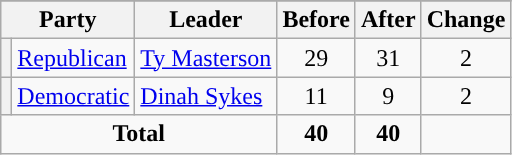<table class="wikitable" style="text-align:center;">
<tr>
</tr>
<tr>
<th colspan="2">Party</th>
<th>Leader</th>
<th>Before</th>
<th>After</th>
<th>Change</th>
</tr>
<tr>
<th style="background-color:"></th>
<td style="text-align:left;"><a href='#'>Republican</a></td>
<td style="text-align:left;"><a href='#'>Ty Masterson</a></td>
<td>29</td>
<td>31</td>
<td> 2</td>
</tr>
<tr>
<th style="background-color:"></th>
<td style="text-align:left;"><a href='#'>Democratic</a></td>
<td style="text-align:left;"><a href='#'>Dinah Sykes</a></td>
<td>11</td>
<td>9</td>
<td> 2</td>
</tr>
<tr>
<td colspan="3"><strong>Total</strong></td>
<td><strong>40</strong></td>
<td><strong>40</strong></td>
<td></td>
</tr>
</table>
